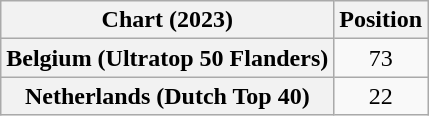<table class="wikitable sortable plainrowheaders" style="text-align:center">
<tr>
<th scope="col">Chart (2023)</th>
<th scope="col">Position</th>
</tr>
<tr>
<th scope="row">Belgium (Ultratop 50 Flanders)</th>
<td>73</td>
</tr>
<tr>
<th scope="row">Netherlands (Dutch Top 40)</th>
<td>22</td>
</tr>
</table>
